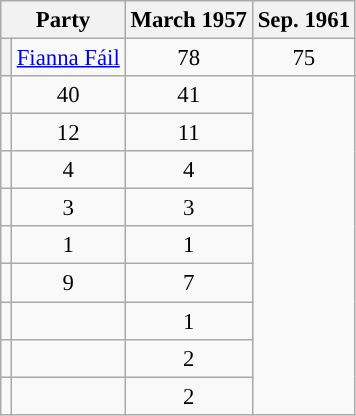<table class="wikitable" style="font-size: 95%;">
<tr>
<th colspan=2>Party</th>
<th>March 1957</th>
<th>Sep. 1961</th>
</tr>
<tr>
<th style="background-color: "></th>
<td><a href='#'>Fianna Fáil</a></td>
<td align="center">78</td>
<td align="center">75</td>
</tr>
<tr>
<td></td>
<td align="center">40</td>
<td align="center">41</td>
</tr>
<tr>
<td></td>
<td align="center">12</td>
<td align="center">11</td>
</tr>
<tr>
<td></td>
<td align="center">4</td>
<td align="center">4</td>
</tr>
<tr>
<td></td>
<td align="center">3</td>
<td align="center">3</td>
</tr>
<tr>
<td></td>
<td align="center">1</td>
<td align="center">1</td>
</tr>
<tr>
<td></td>
<td align="center">9</td>
<td align="center">7</td>
</tr>
<tr>
<td></td>
<td></td>
<td align="center">1</td>
</tr>
<tr>
<td></td>
<td></td>
<td align="center">2</td>
</tr>
<tr>
<td></td>
<td></td>
<td align="center">2</td>
</tr>
</table>
